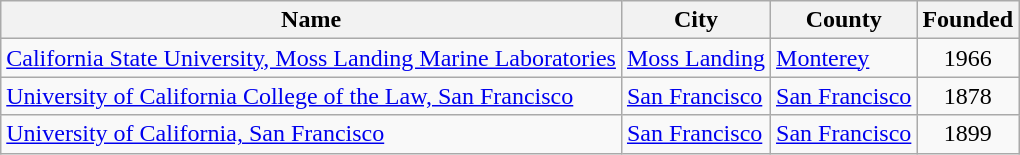<table class="wikitable sortable">
<tr>
<th>Name</th>
<th>City</th>
<th>County</th>
<th>Founded</th>
</tr>
<tr>
<td><a href='#'>California State University, Moss Landing Marine Laboratories</a></td>
<td><a href='#'>Moss Landing</a></td>
<td><a href='#'>Monterey</a></td>
<td align="center">1966</td>
</tr>
<tr>
<td><a href='#'>University of California College of the Law, San Francisco</a></td>
<td><a href='#'>San Francisco</a></td>
<td><a href='#'>San Francisco</a></td>
<td align="center">1878</td>
</tr>
<tr>
<td><a href='#'>University of California, San Francisco</a></td>
<td><a href='#'>San Francisco</a></td>
<td><a href='#'>San Francisco</a></td>
<td align="center">1899</td>
</tr>
</table>
